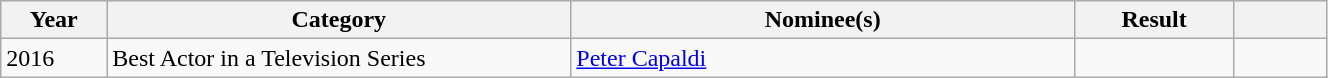<table class="wikitable" style="width:70%">
<tr>
<th style="width:8%">Year</th>
<th style="width:35%">Category</th>
<th style="width:38%">Nominee(s)</th>
<th style="width:12%">Result</th>
<th style="width:7%"></th>
</tr>
<tr>
<td>2016</td>
<td>Best Actor in a Television Series</td>
<td><a href='#'>Peter Capaldi</a></td>
<td></td>
<td></td>
</tr>
</table>
